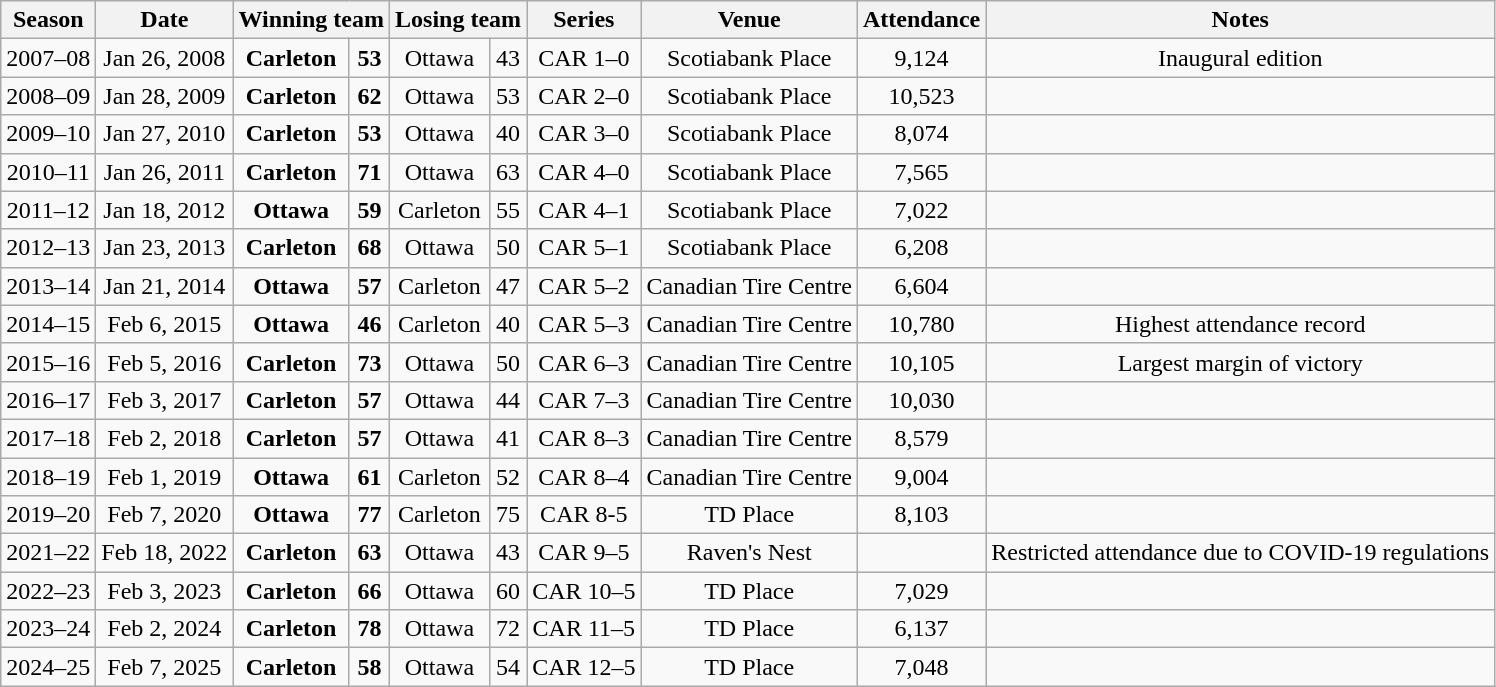<table class="wikitable">
<tr>
<th>Season</th>
<th>Date</th>
<th colspan=2>Winning team</th>
<th colspan=2>Losing team</th>
<th>Series</th>
<th>Venue</th>
<th>Attendance</th>
<th>Notes</th>
</tr>
<tr align=center>
<td>2007–08</td>
<td>Jan 26, 2008</td>
<td><strong>Carleton</strong></td>
<td><strong>53</strong></td>
<td>Ottawa</td>
<td>43</td>
<td>CAR 1–0</td>
<td>Scotiabank Place</td>
<td>9,124</td>
<td>Inaugural edition</td>
</tr>
<tr align=center>
<td>2008–09</td>
<td>Jan 28, 2009</td>
<td><strong>Carleton</strong></td>
<td><strong>62</strong></td>
<td>Ottawa</td>
<td>53</td>
<td>CAR 2–0</td>
<td>Scotiabank Place</td>
<td>10,523</td>
<td></td>
</tr>
<tr align=center>
<td>2009–10</td>
<td>Jan 27, 2010</td>
<td><strong>Carleton</strong></td>
<td><strong>53</strong></td>
<td>Ottawa</td>
<td>40</td>
<td>CAR 3–0</td>
<td>Scotiabank Place</td>
<td>8,074</td>
<td></td>
</tr>
<tr align=center>
<td>2010–11</td>
<td>Jan 26, 2011</td>
<td><strong>Carleton</strong></td>
<td><strong>71</strong></td>
<td>Ottawa</td>
<td>63</td>
<td>CAR 4–0</td>
<td>Scotiabank Place</td>
<td>7,565</td>
<td></td>
</tr>
<tr align=center>
<td>2011–12</td>
<td>Jan 18, 2012</td>
<td><strong>Ottawa</strong></td>
<td><strong>59</strong></td>
<td>Carleton</td>
<td>55</td>
<td>CAR 4–1</td>
<td>Scotiabank Place</td>
<td>7,022</td>
<td></td>
</tr>
<tr align=center>
<td>2012–13</td>
<td>Jan 23, 2013</td>
<td><strong>Carleton</strong></td>
<td><strong>68</strong></td>
<td>Ottawa</td>
<td>50</td>
<td>CAR 5–1</td>
<td>Scotiabank Place</td>
<td>6,208</td>
<td></td>
</tr>
<tr align=center>
<td>2013–14</td>
<td>Jan 21, 2014</td>
<td><strong>Ottawa</strong></td>
<td><strong>57</strong></td>
<td>Carleton</td>
<td>47</td>
<td>CAR 5–2</td>
<td>Canadian Tire Centre</td>
<td>6,604</td>
<td></td>
</tr>
<tr align=center>
<td>2014–15</td>
<td>Feb 6, 2015</td>
<td><strong>Ottawa</strong></td>
<td><strong>46</strong></td>
<td>Carleton</td>
<td>40</td>
<td>CAR 5–3</td>
<td>Canadian Tire Centre</td>
<td>10,780</td>
<td>Highest attendance record</td>
</tr>
<tr align=center>
<td>2015–16</td>
<td>Feb 5, 2016</td>
<td><strong>Carleton</strong></td>
<td><strong>73</strong></td>
<td>Ottawa</td>
<td>50</td>
<td>CAR 6–3</td>
<td>Canadian Tire Centre</td>
<td>10,105</td>
<td>Largest margin of victory</td>
</tr>
<tr align=center>
<td>2016–17</td>
<td>Feb 3, 2017</td>
<td><strong>Carleton</strong></td>
<td><strong>57</strong></td>
<td>Ottawa</td>
<td>44</td>
<td>CAR 7–3</td>
<td>Canadian Tire Centre</td>
<td>10,030</td>
<td></td>
</tr>
<tr align=center>
<td>2017–18</td>
<td>Feb 2, 2018</td>
<td><strong>Carleton</strong></td>
<td><strong>57</strong></td>
<td>Ottawa</td>
<td>41</td>
<td>CAR 8–3</td>
<td>Canadian Tire Centre</td>
<td>8,579</td>
<td></td>
</tr>
<tr align=center>
<td>2018–19</td>
<td>Feb 1, 2019</td>
<td><strong>Ottawa</strong></td>
<td><strong>61</strong></td>
<td>Carleton</td>
<td>52</td>
<td>CAR 8–4</td>
<td>Canadian Tire Centre</td>
<td>9,004</td>
<td></td>
</tr>
<tr align=center>
<td>2019–20</td>
<td>Feb 7, 2020</td>
<td><strong>Ottawa</strong></td>
<td><strong>77</strong></td>
<td>Carleton</td>
<td>75</td>
<td>CAR 8-5</td>
<td>TD Place</td>
<td>8,103</td>
<td></td>
</tr>
<tr align=center>
<td>2021–22</td>
<td>Feb 18, 2022</td>
<td><strong>Carleton</strong></td>
<td><strong>63</strong></td>
<td>Ottawa</td>
<td>43</td>
<td>CAR 9–5</td>
<td>Raven's Nest</td>
<td></td>
<td>Restricted attendance due to COVID-19 regulations</td>
</tr>
<tr align=center>
<td>2022–23</td>
<td>Feb 3, 2023</td>
<td><strong>Carleton</strong></td>
<td><strong>66</strong></td>
<td>Ottawa</td>
<td>60</td>
<td>CAR 10–5</td>
<td>TD Place</td>
<td>7,029</td>
<td></td>
</tr>
<tr align=center>
<td>2023–24</td>
<td>Feb 2, 2024</td>
<td><strong>Carleton</strong></td>
<td><strong>78</strong></td>
<td>Ottawa</td>
<td>72</td>
<td>CAR 11–5</td>
<td>TD Place</td>
<td>6,137</td>
</tr>
<tr align=center>
<td>2024–25</td>
<td>Feb 7, 2025</td>
<td><strong>Carleton</strong></td>
<td><strong>58</strong></td>
<td>Ottawa</td>
<td>54</td>
<td>CAR 12–5</td>
<td>TD Place</td>
<td>7,048</td>
<td></td>
</tr>
</table>
